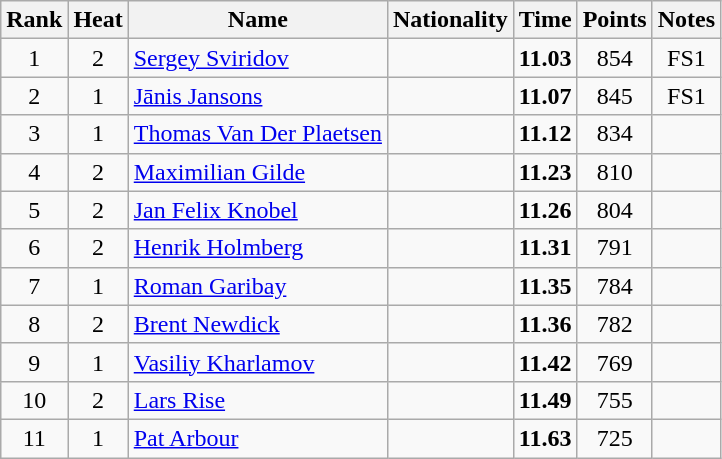<table class="wikitable sortable" style="text-align:center">
<tr>
<th>Rank</th>
<th>Heat</th>
<th>Name</th>
<th>Nationality</th>
<th>Time</th>
<th>Points</th>
<th>Notes</th>
</tr>
<tr>
<td>1</td>
<td>2</td>
<td align="left"><a href='#'>Sergey Sviridov</a></td>
<td align=left></td>
<td><strong>11.03</strong></td>
<td>854</td>
<td>FS1</td>
</tr>
<tr>
<td>2</td>
<td>1</td>
<td align="left"><a href='#'>Jānis Jansons</a></td>
<td align=left></td>
<td><strong>11.07</strong></td>
<td>845</td>
<td>FS1</td>
</tr>
<tr>
<td>3</td>
<td>1</td>
<td align="left"><a href='#'>Thomas Van Der Plaetsen</a></td>
<td align=left></td>
<td><strong>11.12</strong></td>
<td>834</td>
<td></td>
</tr>
<tr>
<td>4</td>
<td>2</td>
<td align="left"><a href='#'>Maximilian Gilde</a></td>
<td align=left></td>
<td><strong>11.23</strong></td>
<td>810</td>
<td></td>
</tr>
<tr>
<td>5</td>
<td>2</td>
<td align="left"><a href='#'>Jan Felix Knobel</a></td>
<td align=left></td>
<td><strong>11.26</strong></td>
<td>804</td>
<td></td>
</tr>
<tr>
<td>6</td>
<td>2</td>
<td align="left"><a href='#'>Henrik Holmberg</a></td>
<td align=left></td>
<td><strong>11.31</strong></td>
<td>791</td>
<td></td>
</tr>
<tr>
<td>7</td>
<td>1</td>
<td align="left"><a href='#'>Roman Garibay</a></td>
<td align=left></td>
<td><strong>11.35</strong></td>
<td>784</td>
<td></td>
</tr>
<tr>
<td>8</td>
<td>2</td>
<td align="left"><a href='#'>Brent Newdick</a></td>
<td align=left></td>
<td><strong>11.36</strong></td>
<td>782</td>
<td></td>
</tr>
<tr>
<td>9</td>
<td>1</td>
<td align="left"><a href='#'>Vasiliy Kharlamov</a></td>
<td align=left></td>
<td><strong>11.42</strong></td>
<td>769</td>
<td></td>
</tr>
<tr>
<td>10</td>
<td>2</td>
<td align="left"><a href='#'>Lars Rise</a></td>
<td align=left></td>
<td><strong>11.49</strong></td>
<td>755</td>
<td></td>
</tr>
<tr>
<td>11</td>
<td>1</td>
<td align="left"><a href='#'>Pat Arbour</a></td>
<td align=left></td>
<td><strong>11.63</strong></td>
<td>725</td>
<td></td>
</tr>
</table>
